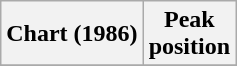<table class="wikitable">
<tr>
<th>Chart (1986)</th>
<th>Peak<br>position</th>
</tr>
<tr>
</tr>
</table>
